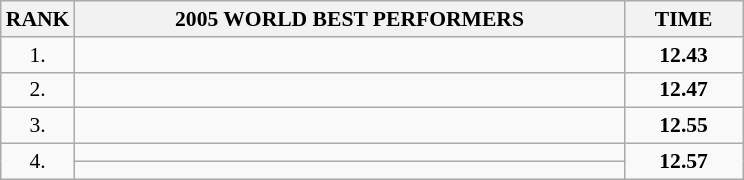<table class="wikitable" style="font-size: 90%;">
<tr>
<th>RANK</th>
<th align="center" style="width: 25em">2005 WORLD BEST PERFORMERS</th>
<th align="center" style="width: 5em">TIME</th>
</tr>
<tr>
<td align="center">1.</td>
<td></td>
<td align="center"><strong>12.43</strong></td>
</tr>
<tr>
<td align="center">2.</td>
<td></td>
<td align="center"><strong>12.47</strong></td>
</tr>
<tr>
<td align="center">3.</td>
<td></td>
<td align="center"><strong>12.55</strong></td>
</tr>
<tr>
<td rowspan=2 align="center">4.</td>
<td></td>
<td rowspan=2 align="center"><strong>12.57</strong></td>
</tr>
<tr>
<td></td>
</tr>
</table>
